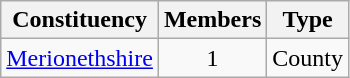<table class="wikitable sortable">
<tr>
<th>Constituency</th>
<th>Members</th>
<th>Type</th>
</tr>
<tr>
<td><a href='#'>Merionethshire</a></td>
<td align="center">1</td>
<td>County</td>
</tr>
</table>
